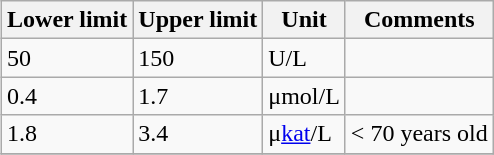<table class="wikitable" align="right">
<tr>
<th>Lower limit</th>
<th>Upper limit</th>
<th>Unit</th>
<th>Comments</th>
</tr>
<tr>
<td>50</td>
<td>150</td>
<td>U/L</td>
<td></td>
</tr>
<tr>
<td>0.4</td>
<td>1.7</td>
<td>μmol/L</td>
<td></td>
</tr>
<tr>
<td>1.8</td>
<td>3.4</td>
<td>μ<a href='#'>kat</a>/L</td>
<td>< 70 years old</td>
</tr>
<tr>
</tr>
</table>
